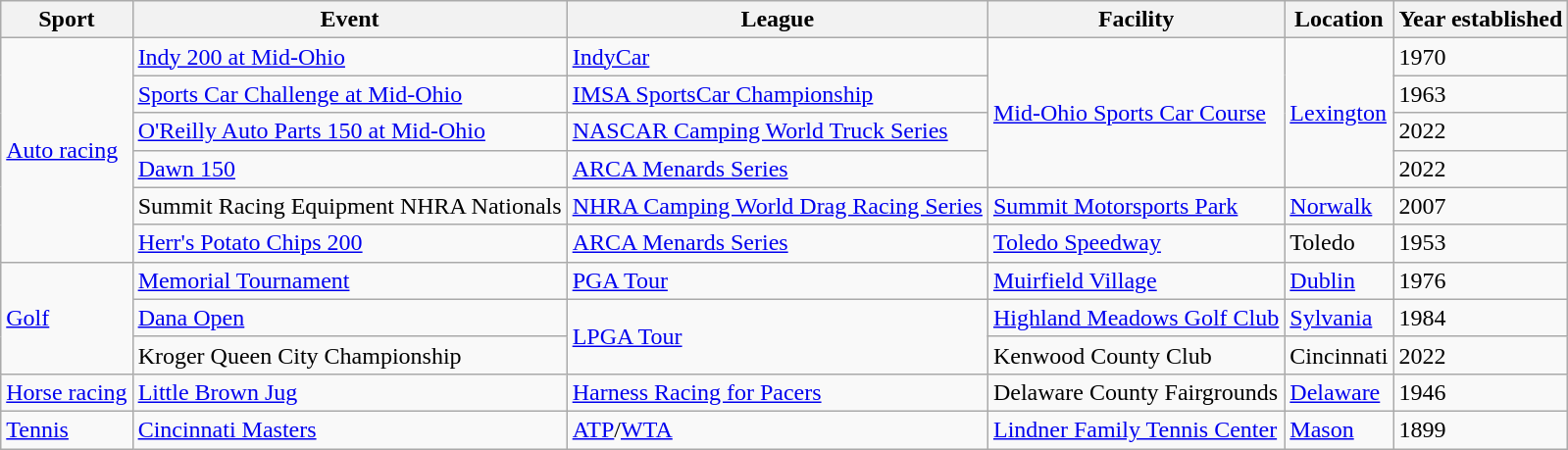<table class="wikitable">
<tr>
<th>Sport</th>
<th>Event</th>
<th>League</th>
<th>Facility</th>
<th>Location</th>
<th>Year established</th>
</tr>
<tr>
<td rowspan="6"><a href='#'>Auto racing</a></td>
<td><a href='#'>Indy 200 at Mid-Ohio</a></td>
<td><a href='#'>IndyCar</a></td>
<td rowspan="4"><a href='#'>Mid-Ohio Sports Car Course</a></td>
<td rowspan="4"><a href='#'>Lexington</a></td>
<td>1970</td>
</tr>
<tr>
<td><a href='#'>Sports Car Challenge at Mid-Ohio</a></td>
<td><a href='#'>IMSA SportsCar Championship</a></td>
<td>1963</td>
</tr>
<tr>
<td><a href='#'>O'Reilly Auto Parts 150 at Mid-Ohio</a></td>
<td><a href='#'>NASCAR Camping World Truck Series</a></td>
<td>2022</td>
</tr>
<tr>
<td><a href='#'>Dawn 150</a></td>
<td><a href='#'>ARCA Menards Series</a></td>
<td>2022</td>
</tr>
<tr>
<td>Summit Racing Equipment NHRA Nationals</td>
<td><a href='#'>NHRA Camping World Drag Racing Series</a></td>
<td><a href='#'>Summit Motorsports Park</a></td>
<td><a href='#'>Norwalk</a></td>
<td>2007</td>
</tr>
<tr>
<td><a href='#'>Herr's Potato Chips 200</a></td>
<td><a href='#'>ARCA Menards Series</a></td>
<td><a href='#'>Toledo Speedway</a></td>
<td>Toledo</td>
<td>1953</td>
</tr>
<tr>
<td rowspan="3"><a href='#'>Golf</a></td>
<td><a href='#'>Memorial Tournament</a></td>
<td><a href='#'>PGA Tour</a></td>
<td><a href='#'>Muirfield Village</a></td>
<td><a href='#'>Dublin</a></td>
<td>1976</td>
</tr>
<tr>
<td><a href='#'>Dana Open</a></td>
<td rowspan="2"><a href='#'>LPGA Tour</a></td>
<td><a href='#'>Highland Meadows Golf Club</a></td>
<td><a href='#'>Sylvania</a></td>
<td>1984</td>
</tr>
<tr>
<td>Kroger Queen City Championship</td>
<td>Kenwood County Club</td>
<td>Cincinnati</td>
<td>2022</td>
</tr>
<tr>
<td><a href='#'>Horse racing</a></td>
<td><a href='#'>Little Brown Jug</a></td>
<td><a href='#'>Harness Racing for Pacers</a></td>
<td>Delaware County Fairgrounds</td>
<td><a href='#'>Delaware</a></td>
<td>1946</td>
</tr>
<tr>
<td><a href='#'>Tennis</a></td>
<td><a href='#'>Cincinnati Masters</a></td>
<td><a href='#'>ATP</a>/<a href='#'>WTA</a></td>
<td><a href='#'>Lindner Family Tennis Center</a></td>
<td><a href='#'>Mason</a></td>
<td>1899</td>
</tr>
</table>
